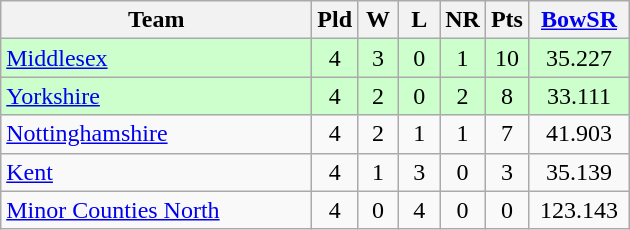<table class="wikitable" style="text-align: center;">
<tr>
<th width=200>Team</th>
<th width=20>Pld</th>
<th width=20>W</th>
<th width=20>L</th>
<th width=20>NR</th>
<th width=20>Pts</th>
<th width=60><a href='#'>BowSR</a></th>
</tr>
<tr bgcolor="#ccffcc">
<td align=left><a href='#'>Middlesex</a></td>
<td>4</td>
<td>3</td>
<td>0</td>
<td>1</td>
<td>10</td>
<td>35.227</td>
</tr>
<tr bgcolor="#ccffcc">
<td align=left><a href='#'>Yorkshire</a></td>
<td>4</td>
<td>2</td>
<td>0</td>
<td>2</td>
<td>8</td>
<td>33.111</td>
</tr>
<tr>
<td align=left><a href='#'>Nottinghamshire</a></td>
<td>4</td>
<td>2</td>
<td>1</td>
<td>1</td>
<td>7</td>
<td>41.903</td>
</tr>
<tr>
<td align=left><a href='#'>Kent</a></td>
<td>4</td>
<td>1</td>
<td>3</td>
<td>0</td>
<td>3</td>
<td>35.139</td>
</tr>
<tr>
<td align=left><a href='#'>Minor Counties North</a></td>
<td>4</td>
<td>0</td>
<td>4</td>
<td>0</td>
<td>0</td>
<td>123.143</td>
</tr>
</table>
